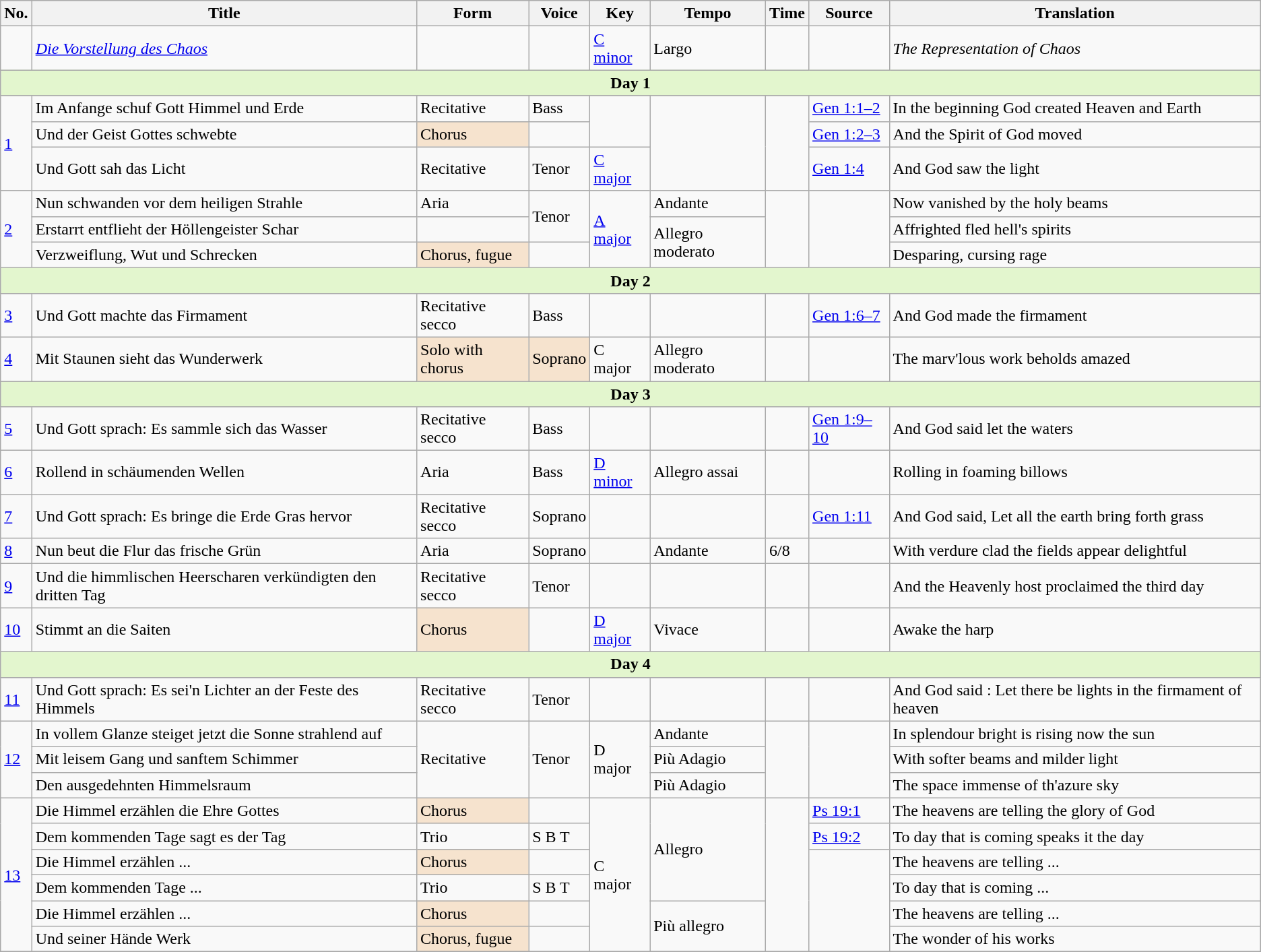<table class="wikitable">
<tr>
<th>No.</th>
<th>Title</th>
<th>Form</th>
<th>Voice</th>
<th>Key</th>
<th>Tempo</th>
<th>Time</th>
<th>Source</th>
<th>Translation</th>
</tr>
<tr id="intro">
<td></td>
<td><em><a href='#'>Die Vorstellung des Chaos</a></em></td>
<td></td>
<td></td>
<td><a href='#'>C minor</a></td>
<td>Largo</td>
<td></td>
<td></td>
<td><em>The Representation of Chaos</em></td>
</tr>
<tr>
<th colspan="9" style="background: #E3F6CE;">Day 1</th>
</tr>
<tr id="n1">
<td rowspan = 3><a href='#'>1</a></td>
<td>Im Anfange schuf Gott Himmel und Erde</td>
<td>Recitative</td>
<td>Bass</td>
<td rowspan = 2></td>
<td rowspan = 3></td>
<td rowspan = 3></td>
<td><a href='#'>Gen 1:1–2</a></td>
<td>In the beginning God created Heaven and Earth</td>
</tr>
<tr>
<td>Und der Geist Gottes schwebte</td>
<td style="background: #F6E3CE;">Chorus</td>
<td></td>
<td><a href='#'>Gen 1:2–3</a></td>
<td>And the Spirit of God moved</td>
</tr>
<tr>
<td>Und Gott sah das Licht</td>
<td>Recitative</td>
<td>Tenor</td>
<td><a href='#'>C major</a></td>
<td><a href='#'>Gen 1:4</a></td>
<td>And God saw the light</td>
</tr>
<tr id="n2">
<td rowspan = 3><a href='#'>2</a></td>
<td>Nun schwanden vor dem heiligen Strahle</td>
<td>Aria</td>
<td rowspan = 2>Tenor</td>
<td rowspan = 3><a href='#'>A major</a></td>
<td>Andante</td>
<td rowspan = 3></td>
<td rowspan = 3></td>
<td>Now vanished by the holy beams</td>
</tr>
<tr>
<td>Erstarrt entflieht der Höllengeister Schar</td>
<td></td>
<td rowspan = 2>Allegro moderato</td>
<td>Affrighted fled hell's spirits</td>
</tr>
<tr>
<td>Verzweiflung, Wut und Schrecken</td>
<td style="background: #F6E3CE;">Chorus, fugue</td>
<td></td>
<td>Desparing, cursing rage</td>
</tr>
<tr>
<th colspan="9" style="background: #E3F6CE;">Day 2</th>
</tr>
<tr id="n3">
<td><a href='#'>3</a></td>
<td>Und Gott machte das Firmament</td>
<td>Recitative secco</td>
<td>Bass</td>
<td></td>
<td></td>
<td></td>
<td><a href='#'>Gen 1:6–7</a></td>
<td>And God made the firmament</td>
</tr>
<tr id="n4">
<td><a href='#'>4</a></td>
<td>Mit Staunen sieht das Wunderwerk</td>
<td style="background: #F6E3CE;">Solo with chorus</td>
<td style="background: #F6E3CE;">Soprano</td>
<td>C major</td>
<td>Allegro moderato</td>
<td></td>
<td></td>
<td>The marv'lous work beholds amazed</td>
</tr>
<tr>
<th colspan="9" style="background: #E3F6CE;">Day 3</th>
</tr>
<tr id="n5">
<td><a href='#'>5</a></td>
<td>Und Gott sprach: Es sammle sich das Wasser</td>
<td>Recitative secco</td>
<td>Bass</td>
<td></td>
<td></td>
<td></td>
<td><a href='#'>Gen 1:9–10</a></td>
<td>And God said let the waters</td>
</tr>
<tr id="n6">
<td><a href='#'>6</a></td>
<td>Rollend in schäumenden Wellen</td>
<td>Aria</td>
<td>Bass</td>
<td><a href='#'>D minor</a></td>
<td>Allegro assai</td>
<td></td>
<td></td>
<td>Rolling in foaming billows</td>
</tr>
<tr id="n7">
<td><a href='#'>7</a></td>
<td>Und Gott sprach: Es bringe die Erde Gras hervor</td>
<td>Recitative secco</td>
<td>Soprano</td>
<td></td>
<td></td>
<td></td>
<td><a href='#'>Gen 1:11</a></td>
<td>And God said, Let all the earth bring forth grass</td>
</tr>
<tr id="n8">
<td><a href='#'>8</a></td>
<td>Nun beut die Flur das frische Grün</td>
<td>Aria</td>
<td>Soprano</td>
<td></td>
<td>Andante</td>
<td>6/8</td>
<td></td>
<td>With verdure clad the fields appear delightful</td>
</tr>
<tr id="n9">
<td><a href='#'>9</a></td>
<td>Und die himmlischen Heerscharen verkündigten den dritten Tag</td>
<td>Recitative secco</td>
<td>Tenor</td>
<td></td>
<td></td>
<td></td>
<td></td>
<td>And the Heavenly host proclaimed the third day</td>
</tr>
<tr id="n10">
<td><a href='#'>10</a></td>
<td>Stimmt an die Saiten</td>
<td style="background: #F6E3CE;">Chorus</td>
<td></td>
<td><a href='#'>D major</a></td>
<td>Vivace</td>
<td></td>
<td></td>
<td>Awake the harp</td>
</tr>
<tr>
<th colspan="9" style="background: #E3F6CE;">Day 4</th>
</tr>
<tr id="n11">
<td><a href='#'>11</a></td>
<td>Und Gott sprach: Es sei'n Lichter an der Feste des Himmels</td>
<td>Recitative secco</td>
<td>Tenor</td>
<td></td>
<td></td>
<td></td>
<td></td>
<td>And God said : Let there be lights in the firmament of heaven</td>
</tr>
<tr id="n12">
<td rowspan = 3><a href='#'>12</a></td>
<td>In vollem Glanze steiget jetzt die Sonne strahlend auf</td>
<td rowspan = 3>Recitative</td>
<td rowspan = 3>Tenor</td>
<td rowspan = 3>D major</td>
<td>Andante</td>
<td rowspan = 3></td>
<td rowspan = 3></td>
<td>In splendour bright is rising now the sun</td>
</tr>
<tr>
<td>Mit leisem Gang und sanftem Schimmer</td>
<td>Più Adagio</td>
<td>With softer beams and milder light</td>
</tr>
<tr>
<td>Den ausgedehnten Himmelsraum</td>
<td>Più Adagio</td>
<td>The space immense of th'azure sky</td>
</tr>
<tr id="n13">
<td rowspan = 6><a href='#'>13</a></td>
<td>Die Himmel erzählen die Ehre Gottes</td>
<td style="background: #F6E3CE;">Chorus</td>
<td></td>
<td rowspan = 6>C major</td>
<td rowspan = 4>Allegro</td>
<td rowspan = 6></td>
<td><a href='#'>Ps 19:1</a></td>
<td>The heavens are telling the glory of God</td>
</tr>
<tr>
<td>Dem kommenden Tage sagt es der Tag</td>
<td>Trio</td>
<td>S B T</td>
<td><a href='#'>Ps 19:2</a></td>
<td>To day that is coming speaks it the day</td>
</tr>
<tr>
<td>Die Himmel erzählen ...</td>
<td style="background: #F6E3CE;">Chorus</td>
<td></td>
<td rowspan = 4></td>
<td>The heavens are telling ...</td>
</tr>
<tr>
<td>Dem kommenden Tage ...</td>
<td>Trio</td>
<td>S B T</td>
<td>To day that is coming ...</td>
</tr>
<tr>
<td>Die Himmel erzählen ...</td>
<td style="background: #F6E3CE;">Chorus</td>
<td></td>
<td rowspan = 2>Più allegro</td>
<td>The heavens are telling ...</td>
</tr>
<tr>
<td>Und seiner Hände Werk</td>
<td style="background: #F6E3CE;">Chorus, fugue</td>
<td></td>
<td>The wonder of his works</td>
</tr>
<tr>
</tr>
</table>
